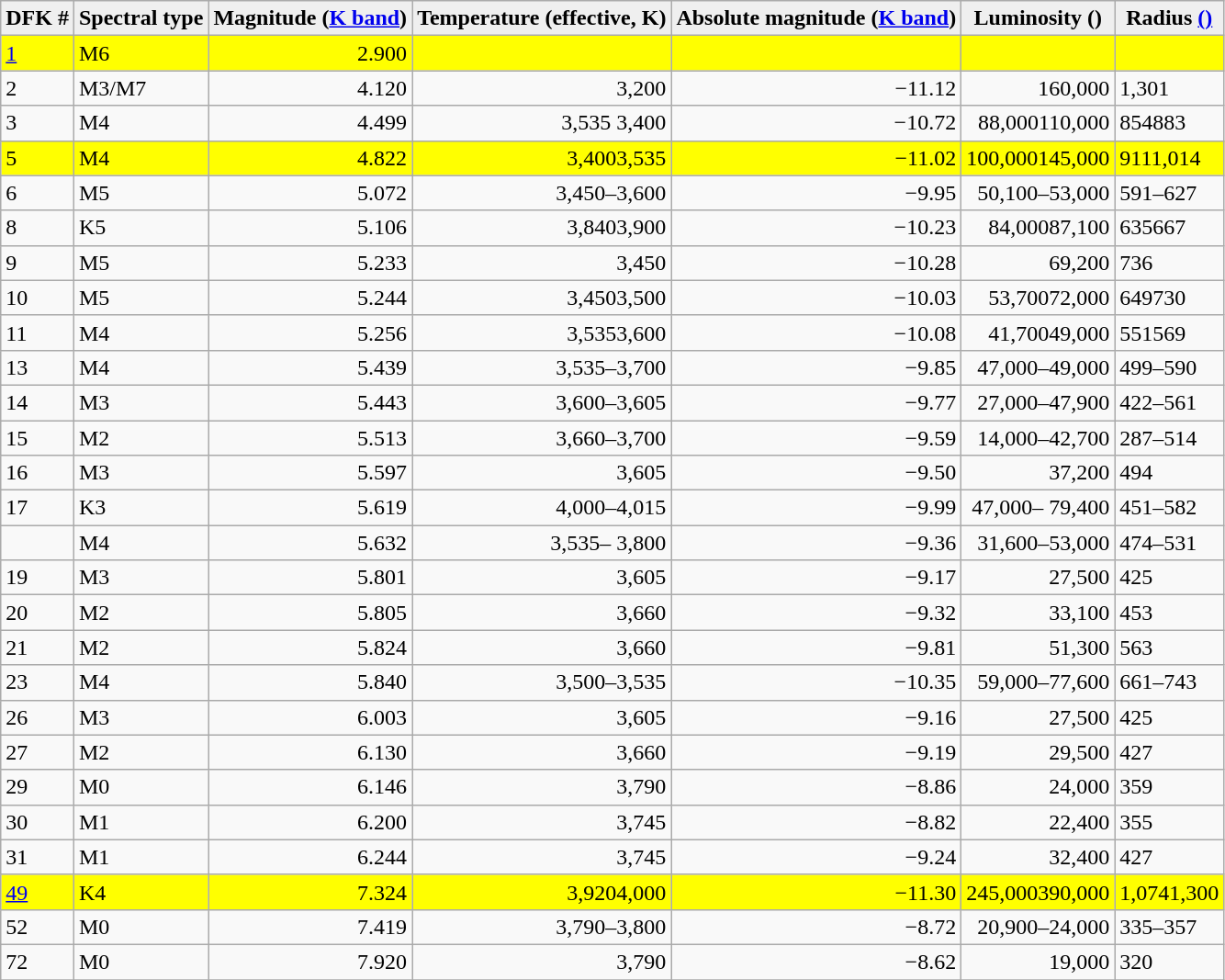<table class="wikitable sortable">
<tr>
<th style="background:#efefef;" valign="top">DFK #</th>
<th style="background:#efefef;" valign="top">Spectral type</th>
<th style="background:#efefef;" valign="top">Magnitude (<a href='#'>K band</a>)</th>
<th style="background:#efefef;" valign="top">Temperature (effective, K)</th>
<th style="background:#efefef;" valign="top">Absolute magnitude (<a href='#'>K band</a>)</th>
<th style="background:#efefef;" valign="top">Luminosity ()</th>
<th style="background:#efefef;">Radius <a href='#'>()</a></th>
</tr>
<tr style="background:#FFFF00" class="sortbottom">
<td><a href='#'>1</a></td>
<td>M6</td>
<td align="right">2.900</td>
<td align="right"></td>
<td align="right"></td>
<td align="right"></td>
<td></td>
</tr>
<tr>
<td>2</td>
<td>M3/M7</td>
<td align="right">4.120</td>
<td align="right">3,200</td>
<td align="right">−11.12</td>
<td align="right">160,000</td>
<td>1,301</td>
</tr>
<tr>
<td>3</td>
<td>M4</td>
<td align="right">4.499</td>
<td align="right">3,535 3,400</td>
<td align="right">−10.72</td>
<td align="right">88,000110,000</td>
<td>854883</td>
</tr>
<tr style="background:#FFFF00">
<td>5</td>
<td>M4</td>
<td align="right">4.822</td>
<td align="right">3,4003,535</td>
<td align="right">−11.02</td>
<td align="right">100,000145,000</td>
<td>9111,014</td>
</tr>
<tr>
<td>6</td>
<td>M5</td>
<td align="right">5.072</td>
<td align="right">3,450–3,600 </td>
<td align="right">−9.95</td>
<td align="right">50,100–53,000 </td>
<td>591–627</td>
</tr>
<tr>
<td>8</td>
<td>K5</td>
<td align="right">5.106</td>
<td align="right">3,8403,900</td>
<td align="right">−10.23</td>
<td align="right">84,00087,100</td>
<td>635667</td>
</tr>
<tr>
<td>9</td>
<td>M5</td>
<td align="right">5.233</td>
<td align="right">3,450</td>
<td align="right">−10.28</td>
<td align="right">69,200</td>
<td>736</td>
</tr>
<tr>
<td>10</td>
<td>M5</td>
<td align="right">5.244</td>
<td align="right">3,4503,500</td>
<td align="right">−10.03</td>
<td align="right">53,70072,000</td>
<td>649730</td>
</tr>
<tr>
<td>11</td>
<td>M4</td>
<td align="right">5.256</td>
<td align="right">3,5353,600</td>
<td align="right">−10.08</td>
<td align="right">41,70049,000</td>
<td>551569</td>
</tr>
<tr>
<td>13</td>
<td>M4</td>
<td align="right">5.439</td>
<td align="right">3,535–3,700</td>
<td align="right">−9.85</td>
<td align="right">47,000–49,000</td>
<td>499–590</td>
</tr>
<tr>
<td>14</td>
<td>M3</td>
<td align="right">5.443</td>
<td align="right">3,600–3,605</td>
<td align="right">−9.77</td>
<td align="right">27,000–47,900</td>
<td>422–561</td>
</tr>
<tr>
<td>15</td>
<td>M2</td>
<td align="right">5.513</td>
<td align="right">3,660–3,700</td>
<td align="right">−9.59</td>
<td align="right">14,000–42,700</td>
<td>287–514</td>
</tr>
<tr>
<td>16</td>
<td>M3</td>
<td align="right">5.597</td>
<td align="right">3,605</td>
<td align="right">−9.50</td>
<td align="right">37,200</td>
<td>494</td>
</tr>
<tr>
<td>17</td>
<td>K3</td>
<td align="right">5.619</td>
<td align="right">4,000–4,015</td>
<td align="right">−9.99</td>
<td align="right">47,000– 79,400</td>
<td>451–582</td>
</tr>
<tr>
<td></td>
<td>M4</td>
<td align="right">5.632</td>
<td align="right">3,535– 3,800 </td>
<td align="right">−9.36</td>
<td align="right">31,600–53,000 </td>
<td>474–531</td>
</tr>
<tr>
<td>19</td>
<td>M3</td>
<td align="right">5.801</td>
<td align="right">3,605</td>
<td align="right">−9.17</td>
<td align="right">27,500</td>
<td>425</td>
</tr>
<tr>
<td>20</td>
<td>M2</td>
<td align="right">5.805</td>
<td align="right">3,660</td>
<td align="right">−9.32</td>
<td align="right">33,100</td>
<td>453</td>
</tr>
<tr>
<td>21</td>
<td>M2</td>
<td align="right">5.824</td>
<td align="right">3,660</td>
<td align="right">−9.81</td>
<td align="right">51,300</td>
<td>563</td>
</tr>
<tr>
<td>23</td>
<td>M4</td>
<td align="right">5.840</td>
<td align="right">3,500–3,535</td>
<td align="right">−10.35</td>
<td align="right">59,000–77,600</td>
<td>661–743</td>
</tr>
<tr>
<td>26</td>
<td>M3</td>
<td align="right">6.003</td>
<td align="right">3,605</td>
<td align="right">−9.16</td>
<td align="right">27,500</td>
<td>425</td>
</tr>
<tr>
<td>27</td>
<td>M2</td>
<td align="right">6.130</td>
<td align="right">3,660</td>
<td align="right">−9.19</td>
<td align="right">29,500</td>
<td>427</td>
</tr>
<tr>
<td>29</td>
<td>M0</td>
<td align="right">6.146</td>
<td align="right">3,790</td>
<td align="right">−8.86</td>
<td align="right">24,000</td>
<td>359</td>
</tr>
<tr>
<td>30</td>
<td>M1</td>
<td align="right">6.200</td>
<td align="right">3,745</td>
<td align="right">−8.82</td>
<td align="right">22,400</td>
<td>355</td>
</tr>
<tr>
<td>31</td>
<td>M1</td>
<td align="right">6.244</td>
<td align="right">3,745</td>
<td align="right">−9.24</td>
<td align="right">32,400</td>
<td>427</td>
</tr>
<tr style="background:#FFFF00">
<td><a href='#'>49</a></td>
<td>K4</td>
<td align="right">7.324</td>
<td align="right">3,9204,000</td>
<td align="right">−11.30</td>
<td align="right">245,000390,000</td>
<td>1,0741,300</td>
</tr>
<tr>
<td>52</td>
<td>M0</td>
<td align="right">7.419</td>
<td align="right">3,790–3,800</td>
<td align="right">−8.72</td>
<td align="right">20,900–24,000</td>
<td>335–357</td>
</tr>
<tr>
<td>72</td>
<td>M0</td>
<td align="right">7.920</td>
<td align="right">3,790</td>
<td align="right">−8.62</td>
<td align="right">19,000</td>
<td>320</td>
</tr>
<tr>
</tr>
</table>
